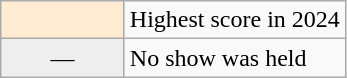<table class="wikitable">
<tr>
<td style="background:#ffebd2; text-align:center; width:75px"></td>
<td>Highest score in 2024</td>
</tr>
<tr>
<td style="background:#eee; text-align:center; width:75px">—</td>
<td>No show was held</td>
</tr>
</table>
